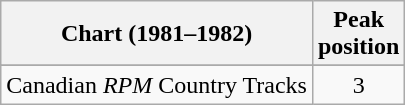<table class="wikitable sortable">
<tr>
<th align="left">Chart (1981–1982)</th>
<th align="center">Peak<br>position</th>
</tr>
<tr>
</tr>
<tr>
<td align="left">Canadian <em>RPM</em> Country Tracks</td>
<td align="center">3</td>
</tr>
</table>
